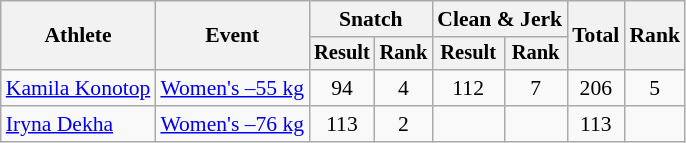<table class="wikitable" style="font-size:90%">
<tr>
<th rowspan="2">Athlete</th>
<th rowspan="2">Event</th>
<th colspan="2">Snatch</th>
<th colspan="2">Clean & Jerk</th>
<th rowspan="2">Total</th>
<th rowspan="2">Rank</th>
</tr>
<tr style="font-size:95%">
<th>Result</th>
<th>Rank</th>
<th>Result</th>
<th>Rank</th>
</tr>
<tr align=center>
<td align=left><a href='#'>Kamila Konotop</a></td>
<td align=left><a href='#'>Women's –55 kg</a></td>
<td>94</td>
<td>4</td>
<td>112</td>
<td>7</td>
<td>206</td>
<td>5</td>
</tr>
<tr align=center>
<td align=left><a href='#'>Iryna Dekha</a></td>
<td align=left><a href='#'>Women's –76 kg</a></td>
<td>113</td>
<td>2</td>
<td></td>
<td></td>
<td>113</td>
<td></td>
</tr>
</table>
